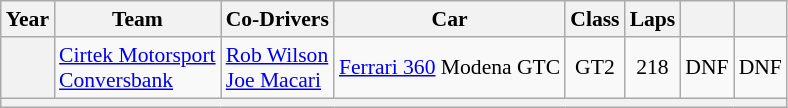<table class="wikitable" style="text-align:center; font-size:90%">
<tr>
<th>Year</th>
<th>Team</th>
<th>Co-Drivers</th>
<th>Car</th>
<th>Class</th>
<th>Laps</th>
<th></th>
<th></th>
</tr>
<tr>
<th></th>
<td align="left"> <a href='#'>Cirtek Motorsport</a> <br>  <a href='#'>Conversbank</a></td>
<td align="left"> <a href='#'>Rob Wilson</a><br> <a href='#'>Joe Macari</a></td>
<td align="left"><a href='#'>Ferrari 360</a> Modena GTC</td>
<td>GT2</td>
<td>218</td>
<td>DNF</td>
<td>DNF</td>
</tr>
<tr>
<th colspan="8"></th>
</tr>
</table>
